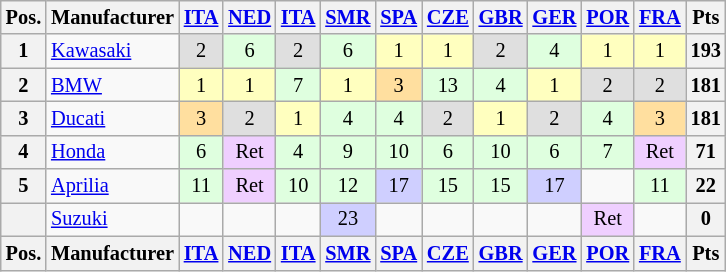<table class="wikitable" style="font-size: 85%; text-align: center">
<tr valign="top">
<th valign="middle">Pos.</th>
<th valign="middle">Manufacturer</th>
<th><a href='#'>ITA</a><br></th>
<th><a href='#'>NED</a><br></th>
<th><a href='#'>ITA</a><br></th>
<th><a href='#'>SMR</a><br></th>
<th><a href='#'>SPA</a><br></th>
<th><a href='#'>CZE</a><br></th>
<th><a href='#'>GBR</a><br></th>
<th><a href='#'>GER</a><br></th>
<th><a href='#'>POR</a><br></th>
<th><a href='#'>FRA</a><br></th>
<th valign="middle">Pts</th>
</tr>
<tr>
<th>1</th>
<td align="left"> <a href='#'>Kawasaki</a></td>
<td style="background:#dfdfdf;">2</td>
<td style="background:#dfffdf;">6</td>
<td style="background:#dfdfdf;">2</td>
<td style="background:#dfffdf;">6</td>
<td style="background:#ffffbf;">1</td>
<td style="background:#ffffbf;">1</td>
<td style="background:#dfdfdf;">2</td>
<td style="background:#dfffdf;">4</td>
<td style="background:#ffffbf;">1</td>
<td style="background:#ffffbf;">1</td>
<th>193</th>
</tr>
<tr>
<th>2</th>
<td align="left"> <a href='#'>BMW</a></td>
<td style="background:#ffffbf;">1</td>
<td style="background:#ffffbf;">1</td>
<td style="background:#dfffdf;">7</td>
<td style="background:#ffffbf;">1</td>
<td style="background:#ffdf9f;">3</td>
<td style="background:#dfffdf;">13</td>
<td style="background:#dfffdf;">4</td>
<td style="background:#ffffbf;">1</td>
<td style="background:#dfdfdf;">2</td>
<td style="background:#dfdfdf;">2</td>
<th>181</th>
</tr>
<tr>
<th>3</th>
<td align="left"> <a href='#'>Ducati</a></td>
<td style="background:#ffdf9f;">3</td>
<td style="background:#dfdfdf;">2</td>
<td style="background:#ffffbf;">1</td>
<td style="background:#dfffdf;">4</td>
<td style="background:#dfffdf;">4</td>
<td style="background:#dfdfdf;">2</td>
<td style="background:#ffffbf;">1</td>
<td style="background:#dfdfdf;">2</td>
<td style="background:#dfffdf;">4</td>
<td style="background:#ffdf9f;">3</td>
<th>181</th>
</tr>
<tr>
<th>4</th>
<td align="left"> <a href='#'>Honda</a></td>
<td style="background:#dfffdf;">6</td>
<td style="background:#efcfff;">Ret</td>
<td style="background:#dfffdf;">4</td>
<td style="background:#dfffdf;">9</td>
<td style="background:#dfffdf;">10</td>
<td style="background:#dfffdf;">6</td>
<td style="background:#dfffdf;">10</td>
<td style="background:#dfffdf;">6</td>
<td style="background:#dfffdf;">7</td>
<td style="background:#efcfff;">Ret</td>
<th>71</th>
</tr>
<tr>
<th>5</th>
<td align="left"> <a href='#'>Aprilia</a></td>
<td style="background:#dfffdf;">11</td>
<td style="background:#efcfff;">Ret</td>
<td style="background:#dfffdf;">10</td>
<td style="background:#dfffdf;">12</td>
<td style="background:#cfcfff;">17</td>
<td style="background:#dfffdf;">15</td>
<td style="background:#dfffdf;">15</td>
<td style="background:#cfcfff;">17</td>
<td></td>
<td style="background:#dfffdf;">11</td>
<th>22</th>
</tr>
<tr>
<th></th>
<td align="left"> <a href='#'>Suzuki</a></td>
<td></td>
<td></td>
<td></td>
<td style="background:#cfcfff;">23</td>
<td></td>
<td></td>
<td></td>
<td></td>
<td style="background:#efcfff;">Ret</td>
<td></td>
<th>0</th>
</tr>
<tr valign="top">
<th valign="middle">Pos.</th>
<th valign="middle">Manufacturer</th>
<th><a href='#'>ITA</a><br></th>
<th><a href='#'>NED</a><br></th>
<th><a href='#'>ITA</a><br></th>
<th><a href='#'>SMR</a><br></th>
<th><a href='#'>SPA</a><br></th>
<th><a href='#'>CZE</a><br></th>
<th><a href='#'>GBR</a><br></th>
<th><a href='#'>GER</a><br></th>
<th><a href='#'>POR</a><br></th>
<th><a href='#'>FRA</a><br></th>
<th valign="middle">Pts</th>
</tr>
</table>
